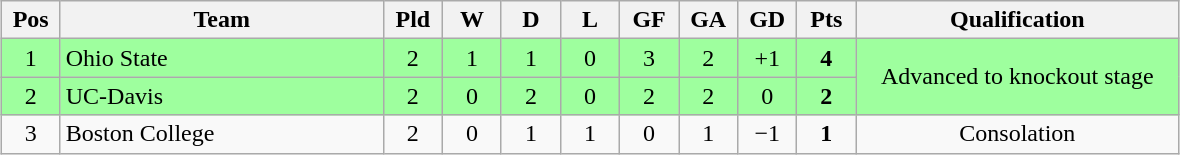<table class="wikitable" style="text-align:center; margin: 1em auto">
<tr>
<th style=width:2em>Pos</th>
<th style=width:13em>Team</th>
<th style=width:2em>Pld</th>
<th style=width:2em>W</th>
<th style=width:2em>D</th>
<th style=width:2em>L</th>
<th style=width:2em>GF</th>
<th style=width:2em>GA</th>
<th style=width:2em>GD</th>
<th style=width:2em>Pts</th>
<th style=width:13em>Qualification</th>
</tr>
<tr bgcolor="#9eff9e">
<td>1</td>
<td style="text-align:left">Ohio State</td>
<td>2</td>
<td>1</td>
<td>1</td>
<td>0</td>
<td>3</td>
<td>2</td>
<td>+1</td>
<td><strong>4</strong></td>
<td rowspan="2">Advanced to knockout stage</td>
</tr>
<tr bgcolor="#9eff9e">
<td>2</td>
<td style="text-align:left">UC-Davis</td>
<td>2</td>
<td>0</td>
<td>2</td>
<td>0</td>
<td>2</td>
<td>2</td>
<td>0</td>
<td><strong>2</strong></td>
</tr>
<tr>
<td>3</td>
<td style="text-align:left">Boston College</td>
<td>2</td>
<td>0</td>
<td>1</td>
<td>1</td>
<td>0</td>
<td>1</td>
<td>−1</td>
<td><strong>1</strong></td>
<td>Consolation</td>
</tr>
</table>
